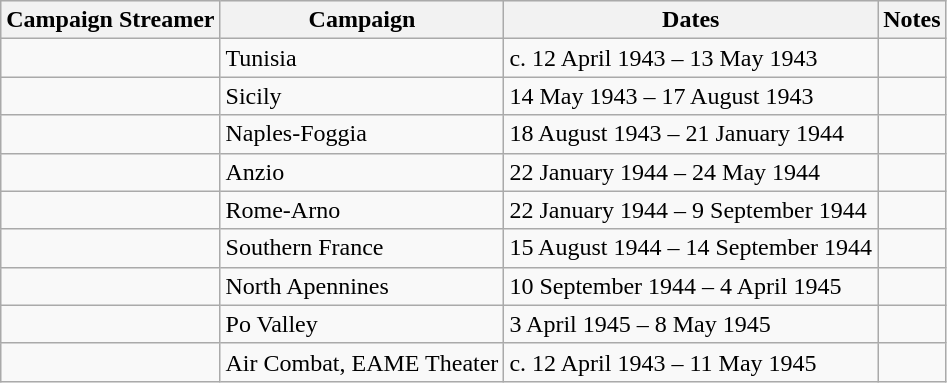<table class="wikitable">
<tr style="background:#efefef;">
<th>Campaign Streamer</th>
<th>Campaign</th>
<th>Dates</th>
<th>Notes</th>
</tr>
<tr>
<td></td>
<td>Tunisia</td>
<td>c. 12 April 1943 – 13 May 1943</td>
<td></td>
</tr>
<tr>
<td></td>
<td>Sicily</td>
<td>14 May 1943 – 17 August 1943</td>
<td></td>
</tr>
<tr>
<td></td>
<td>Naples-Foggia</td>
<td>18 August 1943 – 21 January 1944</td>
<td></td>
</tr>
<tr>
<td></td>
<td>Anzio</td>
<td>22 January 1944 – 24 May 1944</td>
<td></td>
</tr>
<tr>
<td></td>
<td>Rome-Arno</td>
<td>22 January 1944 – 9 September 1944</td>
<td></td>
</tr>
<tr>
<td></td>
<td>Southern France</td>
<td>15 August 1944 – 14 September 1944</td>
<td></td>
</tr>
<tr>
<td></td>
<td>North Apennines</td>
<td>10 September 1944 – 4 April 1945</td>
<td></td>
</tr>
<tr>
<td></td>
<td>Po Valley</td>
<td>3 April 1945 – 8 May 1945</td>
<td></td>
</tr>
<tr>
<td></td>
<td>Air Combat, EAME Theater</td>
<td>c. 12 April 1943 – 11 May 1945</td>
<td></td>
</tr>
</table>
